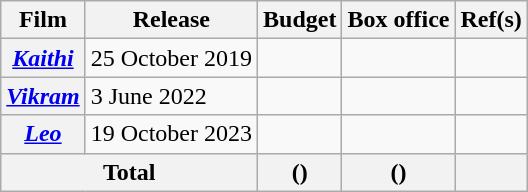<table class="wikitable">
<tr>
<th>Film</th>
<th>Release</th>
<th>Budget</th>
<th>Box office</th>
<th>Ref(s)</th>
</tr>
<tr>
<th><em><a href='#'>Kaithi</a></em></th>
<td>25 October 2019</td>
<td></td>
<td></td>
<td></td>
</tr>
<tr>
<th><em><a href='#'>Vikram</a></em></th>
<td>3 June 2022</td>
<td></td>
<td></td>
<td></td>
</tr>
<tr>
<th><strong><em><a href='#'>Leo</a></em></strong></th>
<td>19 October 2023</td>
<td></td>
<td></td>
<td></td>
</tr>
<tr>
<th colspan="2" style="text-align:centr;">Total</th>
<th style="text-align:centr;"> () <br></th>
<th style="text-align:center;"> () <br></th>
<th></th>
</tr>
</table>
